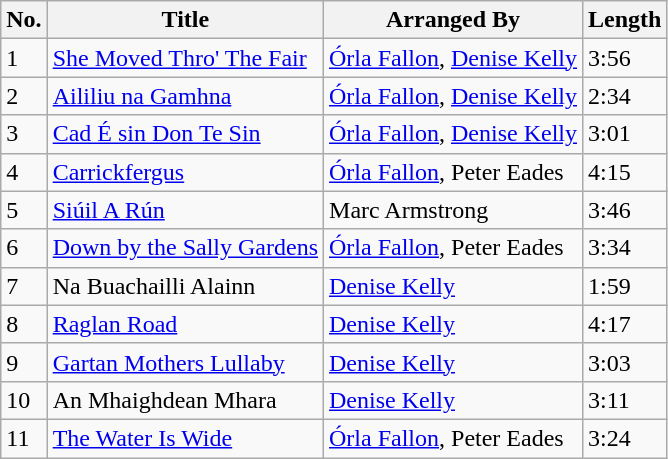<table class="wikitable">
<tr>
<th>No.</th>
<th>Title</th>
<th>Arranged By</th>
<th>Length</th>
</tr>
<tr>
<td>1</td>
<td><a href='#'>She Moved Thro' The Fair</a></td>
<td><a href='#'>Órla Fallon</a>, <a href='#'>Denise Kelly</a></td>
<td>3:56</td>
</tr>
<tr>
<td>2</td>
<td><a href='#'>Aililiu na Gamhna</a></td>
<td><a href='#'>Órla Fallon</a>, <a href='#'>Denise Kelly</a></td>
<td>2:34</td>
</tr>
<tr>
<td>3</td>
<td><a href='#'>Cad É sin Don Te Sin</a></td>
<td><a href='#'>Órla Fallon</a>, <a href='#'>Denise Kelly</a></td>
<td>3:01</td>
</tr>
<tr>
<td>4</td>
<td><a href='#'>Carrickfergus</a></td>
<td><a href='#'>Órla Fallon</a>, Peter Eades</td>
<td>4:15</td>
</tr>
<tr>
<td>5</td>
<td><a href='#'>Siúil A Rún</a></td>
<td>Marc Armstrong</td>
<td>3:46</td>
</tr>
<tr>
<td>6</td>
<td><a href='#'>Down by the Sally Gardens</a></td>
<td><a href='#'>Órla Fallon</a>, Peter Eades</td>
<td>3:34</td>
</tr>
<tr>
<td>7</td>
<td>Na Buachailli Alainn</td>
<td><a href='#'>Denise Kelly</a></td>
<td>1:59</td>
</tr>
<tr>
<td>8</td>
<td><a href='#'>Raglan Road</a></td>
<td><a href='#'>Denise Kelly</a></td>
<td>4:17</td>
</tr>
<tr>
<td>9</td>
<td><a href='#'>Gartan Mothers Lullaby</a></td>
<td><a href='#'>Denise Kelly</a></td>
<td>3:03</td>
</tr>
<tr>
<td>10</td>
<td>An Mhaighdean Mhara</td>
<td><a href='#'>Denise Kelly</a></td>
<td>3:11</td>
</tr>
<tr>
<td>11</td>
<td><a href='#'>The Water Is Wide</a></td>
<td><a href='#'>Órla Fallon</a>, Peter Eades</td>
<td>3:24</td>
</tr>
</table>
